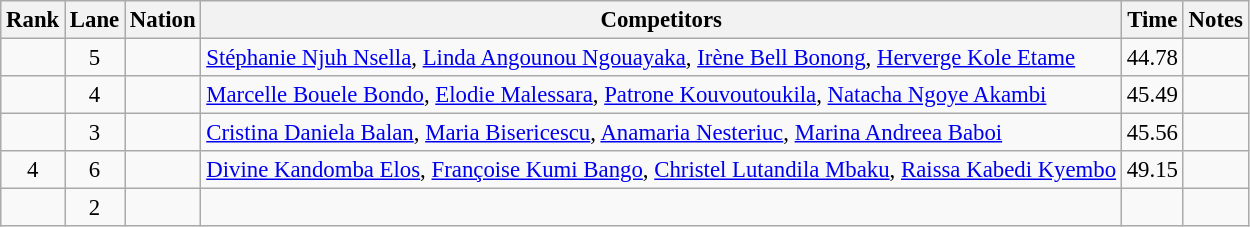<table class="wikitable sortable" style="text-align:center; font-size:95%">
<tr>
<th>Rank</th>
<th>Lane</th>
<th>Nation</th>
<th>Competitors</th>
<th>Time</th>
<th>Notes</th>
</tr>
<tr>
<td></td>
<td>5</td>
<td align=left></td>
<td align=left><a href='#'>Stéphanie Njuh Nsella</a>, <a href='#'>Linda Angounou Ngouayaka</a>, <a href='#'>Irène Bell Bonong</a>, <a href='#'>Herverge Kole Etame</a></td>
<td>44.78</td>
<td></td>
</tr>
<tr>
<td></td>
<td>4</td>
<td align=left></td>
<td align=left><a href='#'>Marcelle Bouele Bondo</a>, <a href='#'>Elodie Malessara</a>, <a href='#'>Patrone Kouvoutoukila</a>, <a href='#'>Natacha Ngoye Akambi</a></td>
<td>45.49</td>
<td></td>
</tr>
<tr>
<td></td>
<td>3</td>
<td align=left></td>
<td align=left><a href='#'>Cristina Daniela Balan</a>, <a href='#'>Maria Bisericescu</a>, <a href='#'>Anamaria Nesteriuc</a>, <a href='#'>Marina Andreea Baboi</a></td>
<td>45.56</td>
<td></td>
</tr>
<tr>
<td>4</td>
<td>6</td>
<td align=left></td>
<td align=left><a href='#'>Divine Kandomba Elos</a>, <a href='#'>Françoise Kumi Bango</a>, <a href='#'>Christel Lutandila Mbaku</a>, <a href='#'>Raissa Kabedi Kyembo</a></td>
<td>49.15</td>
<td></td>
</tr>
<tr>
<td></td>
<td>2</td>
<td align=left></td>
<td align=left></td>
<td></td>
<td></td>
</tr>
</table>
